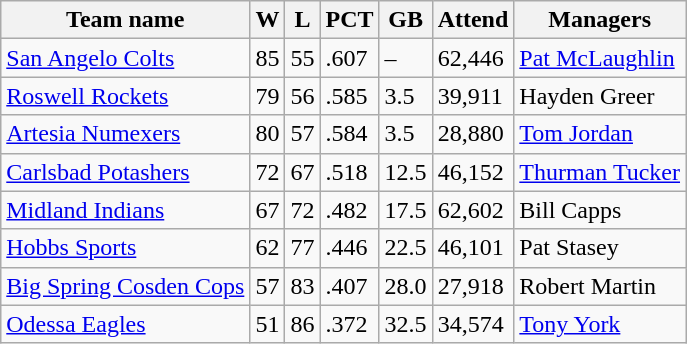<table class="wikitable">
<tr>
<th>Team name</th>
<th>W</th>
<th>L</th>
<th>PCT</th>
<th>GB</th>
<th>Attend</th>
<th>Managers</th>
</tr>
<tr>
<td><a href='#'>San Angelo Colts</a></td>
<td>85</td>
<td>55</td>
<td>.607</td>
<td>–</td>
<td>62,446</td>
<td><a href='#'>Pat McLaughlin</a></td>
</tr>
<tr>
<td><a href='#'>Roswell Rockets</a></td>
<td>79</td>
<td>56</td>
<td>.585</td>
<td>3.5</td>
<td>39,911</td>
<td>Hayden Greer</td>
</tr>
<tr>
<td><a href='#'>Artesia Numexers</a></td>
<td>80</td>
<td>57</td>
<td>.584</td>
<td>3.5</td>
<td>28,880</td>
<td><a href='#'>Tom Jordan</a></td>
</tr>
<tr>
<td><a href='#'>Carlsbad Potashers</a></td>
<td>72</td>
<td>67</td>
<td>.518</td>
<td>12.5</td>
<td>46,152</td>
<td><a href='#'>Thurman Tucker</a></td>
</tr>
<tr>
<td><a href='#'>Midland Indians</a></td>
<td>67</td>
<td>72</td>
<td>.482</td>
<td>17.5</td>
<td>62,602</td>
<td>Bill Capps</td>
</tr>
<tr>
<td><a href='#'>Hobbs Sports</a></td>
<td>62</td>
<td>77</td>
<td>.446</td>
<td>22.5</td>
<td>46,101</td>
<td>Pat Stasey</td>
</tr>
<tr>
<td><a href='#'>Big Spring Cosden Cops</a></td>
<td>57</td>
<td>83</td>
<td>.407</td>
<td>28.0</td>
<td>27,918</td>
<td>Robert Martin</td>
</tr>
<tr>
<td><a href='#'>Odessa Eagles</a></td>
<td>51</td>
<td>86</td>
<td>.372</td>
<td>32.5</td>
<td>34,574</td>
<td><a href='#'>Tony York</a></td>
</tr>
</table>
